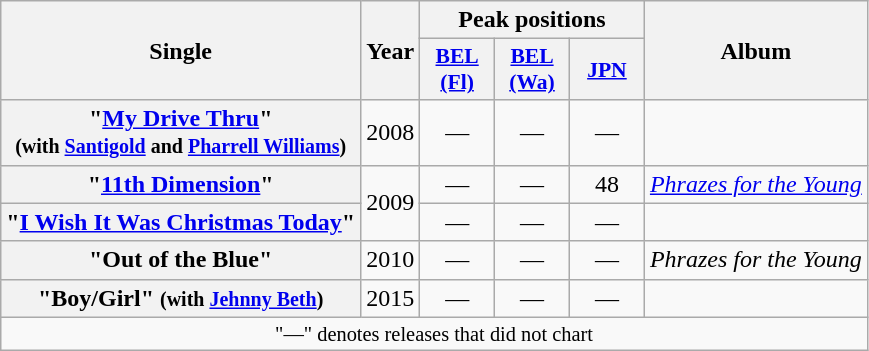<table class="wikitable plainrowheaders" style="text-align:center;">
<tr>
<th rowspan="2">Single</th>
<th rowspan="2">Year</th>
<th colspan="3">Peak positions</th>
<th rowspan="2">Album</th>
</tr>
<tr>
<th scope="col" style="width:3em;font-size:90%;"><a href='#'>BEL<br>(Fl)</a><br></th>
<th scope="col" style="width:3em;font-size:90%;"><a href='#'>BEL<br>(Wa)</a><br></th>
<th scope="col" style="width:3em;font-size:90%;"><a href='#'>JPN</a><br></th>
</tr>
<tr>
<th scope="row">"<a href='#'>My Drive Thru</a>"<br><small>(with <a href='#'>Santigold</a> and <a href='#'>Pharrell Williams</a>)</small></th>
<td>2008</td>
<td>—</td>
<td>—</td>
<td>—</td>
<td></td>
</tr>
<tr>
<th scope="row">"<a href='#'>11th Dimension</a>"</th>
<td rowspan="2">2009</td>
<td>—</td>
<td 75{{efn>—</td>
<td>48</td>
<td style="text-align:left;"><em><a href='#'>Phrazes for the Young</a></em></td>
</tr>
<tr>
<th scope="row">"<a href='#'>I Wish It Was Christmas Today</a>"</th>
<td>—</td>
<td>—</td>
<td>—</td>
<td></td>
</tr>
<tr>
<th scope="row">"Out of the Blue"</th>
<td>2010</td>
<td>—</td>
<td>—</td>
<td>—</td>
<td style="text-align:left;"><em>Phrazes for the Young</em></td>
</tr>
<tr>
<th scope="row">"Boy/Girl" <small>(with <a href='#'>Jehnny Beth</a>)</small></th>
<td>2015</td>
<td>—</td>
<td>—</td>
<td>—</td>
<td></td>
</tr>
<tr>
<td colspan="9" style="font-size:85%">"—" denotes releases that did not chart</td>
</tr>
</table>
